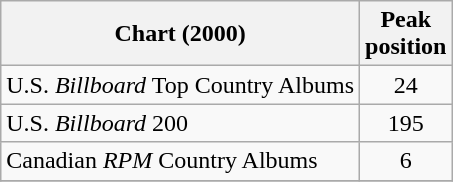<table class="wikitable">
<tr>
<th>Chart (2000)</th>
<th>Peak<br>position</th>
</tr>
<tr>
<td>U.S. <em>Billboard</em> Top Country Albums</td>
<td align="center">24</td>
</tr>
<tr>
<td>U.S. <em>Billboard</em> 200</td>
<td align="center">195</td>
</tr>
<tr>
<td>Canadian <em>RPM</em> Country Albums</td>
<td align="center">6</td>
</tr>
<tr>
</tr>
</table>
